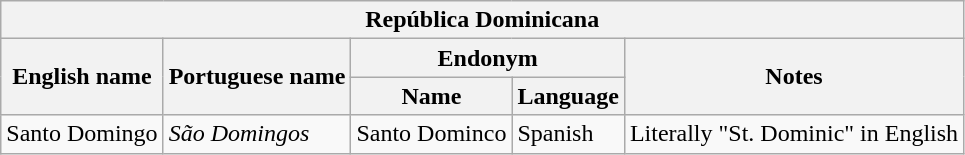<table class="wikitable sortable">
<tr>
<th colspan="5"> República Dominicana</th>
</tr>
<tr>
<th rowspan="2">English name</th>
<th rowspan="2">Portuguese name</th>
<th colspan="2">Endonym</th>
<th rowspan="2">Notes</th>
</tr>
<tr>
<th>Name</th>
<th>Language</th>
</tr>
<tr>
<td>Santo Domingo</td>
<td><em>São Domingos</em></td>
<td>Santo Dominco</td>
<td>Spanish</td>
<td>Literally "St. Dominic" in English</td>
</tr>
</table>
